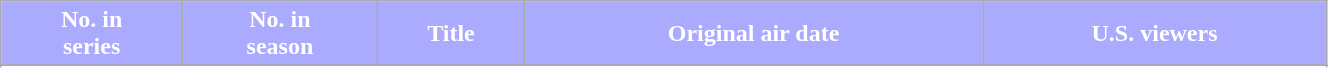<table class="wikitable plainrowheaders" width="70%">
<tr>
<th scope="col" style="background-color: #AAAAFF; color: #FFFFFF;">No. in<br>series</th>
<th scope="col" style="background-color: #AAAAFF; color: #FFFFFF;">No. in<br>season</th>
<th scope="col" style="background-color: #AAAAFF; color: #FFFFFF;">Title</th>
<th scope="col" style="background-color: #AAAAFF; color: #FFFFFF;">Original air date</th>
<th scope="col" style="background-color: #AAAAFF; color: #FFFFFF;">U.S. viewers</th>
</tr>
<tr>
</tr>
<tr>
</tr>
<tr>
</tr>
<tr>
</tr>
<tr>
</tr>
<tr>
</tr>
</table>
